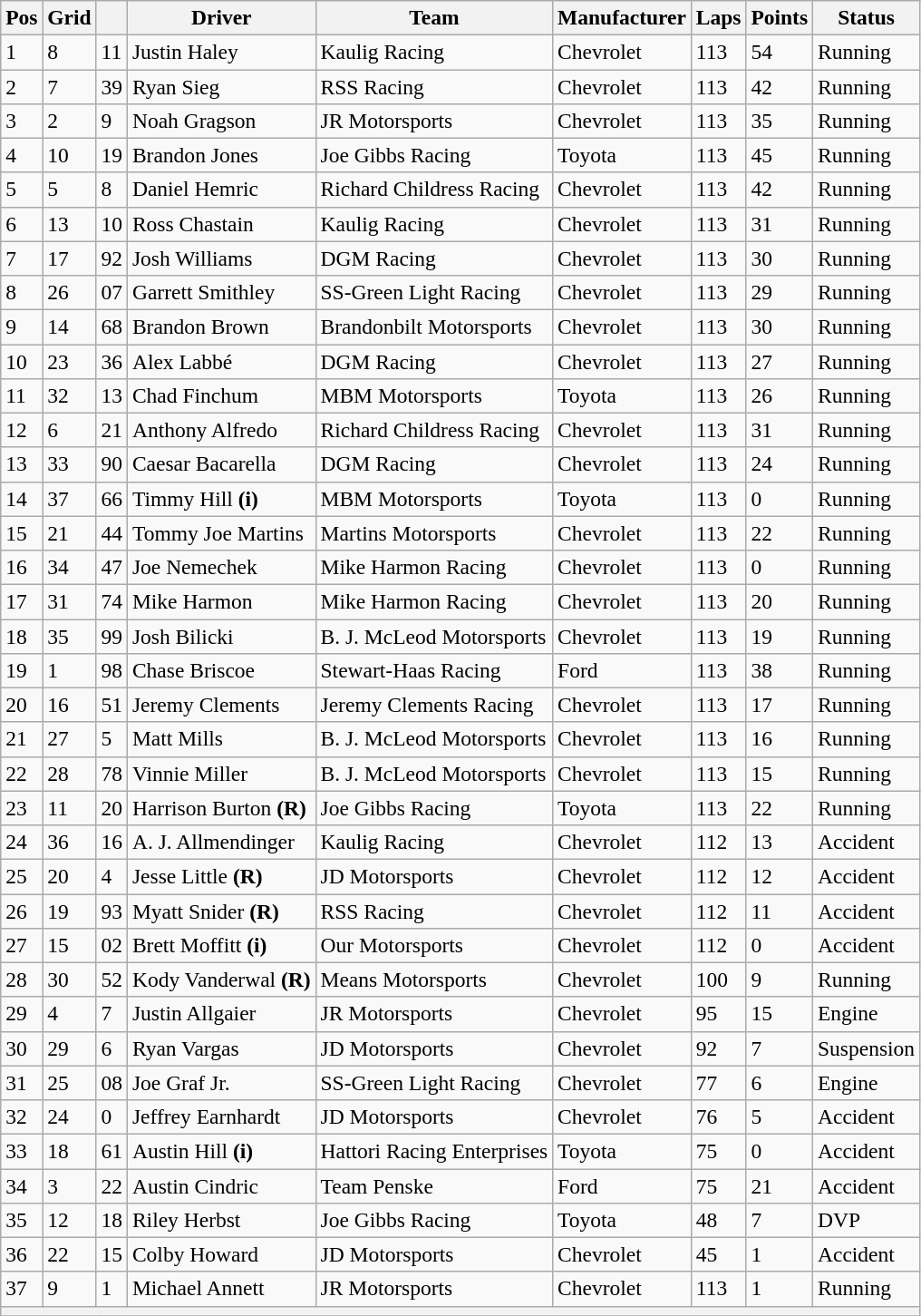<table class="wikitable" style="font-size:98%">
<tr>
<th>Pos</th>
<th>Grid</th>
<th></th>
<th>Driver</th>
<th>Team</th>
<th>Manufacturer</th>
<th>Laps</th>
<th>Points</th>
<th>Status</th>
</tr>
<tr>
<td>1</td>
<td>8</td>
<td>11</td>
<td>Justin Haley</td>
<td>Kaulig Racing</td>
<td>Chevrolet</td>
<td>113</td>
<td>54</td>
<td>Running</td>
</tr>
<tr>
<td>2</td>
<td>7</td>
<td>39</td>
<td>Ryan Sieg</td>
<td>RSS Racing</td>
<td>Chevrolet</td>
<td>113</td>
<td>42</td>
<td>Running</td>
</tr>
<tr>
<td>3</td>
<td>2</td>
<td>9</td>
<td>Noah Gragson</td>
<td>JR Motorsports</td>
<td>Chevrolet</td>
<td>113</td>
<td>35</td>
<td>Running</td>
</tr>
<tr>
<td>4</td>
<td>10</td>
<td>19</td>
<td>Brandon Jones</td>
<td>Joe Gibbs Racing</td>
<td>Toyota</td>
<td>113</td>
<td>45</td>
<td>Running</td>
</tr>
<tr>
<td>5</td>
<td>5</td>
<td>8</td>
<td>Daniel Hemric</td>
<td>Richard Childress Racing</td>
<td>Chevrolet</td>
<td>113</td>
<td>42</td>
<td>Running</td>
</tr>
<tr>
<td>6</td>
<td>13</td>
<td>10</td>
<td>Ross Chastain</td>
<td>Kaulig Racing</td>
<td>Chevrolet</td>
<td>113</td>
<td>31</td>
<td>Running</td>
</tr>
<tr>
<td>7</td>
<td>17</td>
<td>92</td>
<td>Josh Williams</td>
<td>DGM Racing</td>
<td>Chevrolet</td>
<td>113</td>
<td>30</td>
<td>Running</td>
</tr>
<tr>
<td>8</td>
<td>26</td>
<td>07</td>
<td>Garrett Smithley</td>
<td>SS-Green Light Racing</td>
<td>Chevrolet</td>
<td>113</td>
<td>29</td>
<td>Running</td>
</tr>
<tr>
<td>9</td>
<td>14</td>
<td>68</td>
<td>Brandon Brown</td>
<td>Brandonbilt Motorsports</td>
<td>Chevrolet</td>
<td>113</td>
<td>30</td>
<td>Running</td>
</tr>
<tr>
<td>10</td>
<td>23</td>
<td>36</td>
<td>Alex Labbé</td>
<td>DGM Racing</td>
<td>Chevrolet</td>
<td>113</td>
<td>27</td>
<td>Running</td>
</tr>
<tr>
<td>11</td>
<td>32</td>
<td>13</td>
<td>Chad Finchum</td>
<td>MBM Motorsports</td>
<td>Toyota</td>
<td>113</td>
<td>26</td>
<td>Running</td>
</tr>
<tr>
<td>12</td>
<td>6</td>
<td>21</td>
<td>Anthony Alfredo</td>
<td>Richard Childress Racing</td>
<td>Chevrolet</td>
<td>113</td>
<td>31</td>
<td>Running</td>
</tr>
<tr>
<td>13</td>
<td>33</td>
<td>90</td>
<td>Caesar Bacarella</td>
<td>DGM Racing</td>
<td>Chevrolet</td>
<td>113</td>
<td>24</td>
<td>Running</td>
</tr>
<tr>
<td>14</td>
<td>37</td>
<td>66</td>
<td>Timmy Hill <strong>(i)</strong></td>
<td>MBM Motorsports</td>
<td>Toyota</td>
<td>113</td>
<td>0</td>
<td>Running</td>
</tr>
<tr>
<td>15</td>
<td>21</td>
<td>44</td>
<td>Tommy Joe Martins</td>
<td>Martins Motorsports</td>
<td>Chevrolet</td>
<td>113</td>
<td>22</td>
<td>Running</td>
</tr>
<tr>
<td>16</td>
<td>34</td>
<td>47</td>
<td>Joe Nemechek</td>
<td>Mike Harmon Racing</td>
<td>Chevrolet</td>
<td>113</td>
<td>0</td>
<td>Running</td>
</tr>
<tr>
<td>17</td>
<td>31</td>
<td>74</td>
<td>Mike Harmon</td>
<td>Mike Harmon Racing</td>
<td>Chevrolet</td>
<td>113</td>
<td>20</td>
<td>Running</td>
</tr>
<tr>
<td>18</td>
<td>35</td>
<td>99</td>
<td>Josh Bilicki</td>
<td>B. J. McLeod Motorsports</td>
<td>Chevrolet</td>
<td>113</td>
<td>19</td>
<td>Running</td>
</tr>
<tr>
<td>19</td>
<td>1</td>
<td>98</td>
<td>Chase Briscoe</td>
<td>Stewart-Haas Racing</td>
<td>Ford</td>
<td>113</td>
<td>38</td>
<td>Running</td>
</tr>
<tr>
<td>20</td>
<td>16</td>
<td>51</td>
<td>Jeremy Clements</td>
<td>Jeremy Clements Racing</td>
<td>Chevrolet</td>
<td>113</td>
<td>17</td>
<td>Running</td>
</tr>
<tr>
<td>21</td>
<td>27</td>
<td>5</td>
<td>Matt Mills</td>
<td>B. J. McLeod Motorsports</td>
<td>Chevrolet</td>
<td>113</td>
<td>16</td>
<td>Running</td>
</tr>
<tr>
<td>22</td>
<td>28</td>
<td>78</td>
<td>Vinnie Miller</td>
<td>B. J. McLeod Motorsports</td>
<td>Chevrolet</td>
<td>113</td>
<td>15</td>
<td>Running</td>
</tr>
<tr>
<td>23</td>
<td>11</td>
<td>20</td>
<td>Harrison Burton <strong>(R)</strong></td>
<td>Joe Gibbs Racing</td>
<td>Toyota</td>
<td>113</td>
<td>22</td>
<td>Running</td>
</tr>
<tr>
<td>24</td>
<td>36</td>
<td>16</td>
<td>A. J. Allmendinger</td>
<td>Kaulig Racing</td>
<td>Chevrolet</td>
<td>112</td>
<td>13</td>
<td>Accident</td>
</tr>
<tr>
<td>25</td>
<td>20</td>
<td>4</td>
<td>Jesse Little <strong>(R)</strong></td>
<td>JD Motorsports</td>
<td>Chevrolet</td>
<td>112</td>
<td>12</td>
<td>Accident</td>
</tr>
<tr>
<td>26</td>
<td>19</td>
<td>93</td>
<td>Myatt Snider <strong>(R)</strong></td>
<td>RSS Racing</td>
<td>Chevrolet</td>
<td>112</td>
<td>11</td>
<td>Accident</td>
</tr>
<tr>
<td>27</td>
<td>15</td>
<td>02</td>
<td>Brett Moffitt <strong>(i)</strong></td>
<td>Our Motorsports</td>
<td>Chevrolet</td>
<td>112</td>
<td>0</td>
<td>Accident</td>
</tr>
<tr>
<td>28</td>
<td>30</td>
<td>52</td>
<td>Kody Vanderwal <strong>(R)</strong></td>
<td>Means Motorsports</td>
<td>Chevrolet</td>
<td>100</td>
<td>9</td>
<td>Running</td>
</tr>
<tr>
<td>29</td>
<td>4</td>
<td>7</td>
<td>Justin Allgaier</td>
<td>JR Motorsports</td>
<td>Chevrolet</td>
<td>95</td>
<td>15</td>
<td>Engine</td>
</tr>
<tr>
<td>30</td>
<td>29</td>
<td>6</td>
<td>Ryan Vargas</td>
<td>JD Motorsports</td>
<td>Chevrolet</td>
<td>92</td>
<td>7</td>
<td>Suspension</td>
</tr>
<tr>
<td>31</td>
<td>25</td>
<td>08</td>
<td>Joe Graf Jr.</td>
<td>SS-Green Light Racing</td>
<td>Chevrolet</td>
<td>77</td>
<td>6</td>
<td>Engine</td>
</tr>
<tr>
<td>32</td>
<td>24</td>
<td>0</td>
<td>Jeffrey Earnhardt</td>
<td>JD Motorsports</td>
<td>Chevrolet</td>
<td>76</td>
<td>5</td>
<td>Accident</td>
</tr>
<tr>
<td>33</td>
<td>18</td>
<td>61</td>
<td>Austin Hill <strong>(i)</strong></td>
<td>Hattori Racing Enterprises</td>
<td>Toyota</td>
<td>75</td>
<td>0</td>
<td>Accident</td>
</tr>
<tr>
<td>34</td>
<td>3</td>
<td>22</td>
<td>Austin Cindric</td>
<td>Team Penske</td>
<td>Ford</td>
<td>75</td>
<td>21</td>
<td>Accident</td>
</tr>
<tr>
<td>35</td>
<td>12</td>
<td>18</td>
<td>Riley Herbst</td>
<td>Joe Gibbs Racing</td>
<td>Toyota</td>
<td>48</td>
<td>7</td>
<td>DVP</td>
</tr>
<tr>
<td>36</td>
<td>22</td>
<td>15</td>
<td>Colby Howard</td>
<td>JD Motorsports</td>
<td>Chevrolet</td>
<td>45</td>
<td>1</td>
<td>Accident</td>
</tr>
<tr>
<td>37</td>
<td>9</td>
<td>1</td>
<td>Michael Annett</td>
<td>JR Motorsports</td>
<td>Chevrolet</td>
<td>113</td>
<td>1</td>
<td>Running</td>
</tr>
<tr>
<th colspan="9"></th>
</tr>
<tr>
</tr>
</table>
